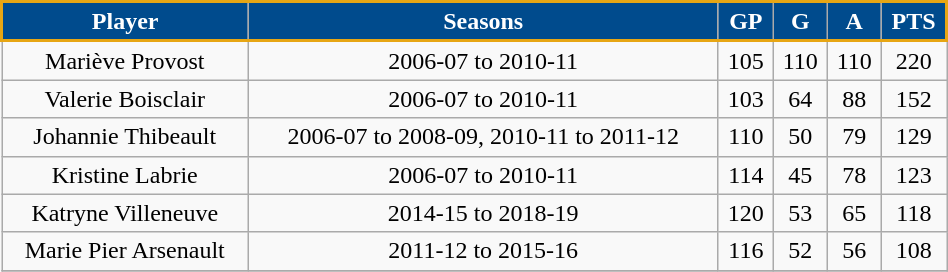<table class="wikitable" width="50%">
<tr align="center"  style=" background:#004B8D;color:#FFFFFF;border: 2px solid #E7A614;">
<td><strong>Player</strong></td>
<td><strong>Seasons</strong></td>
<td><strong>GP</strong></td>
<td><strong>G</strong></td>
<td><strong>A</strong></td>
<td><strong>PTS</strong></td>
</tr>
<tr align="center" bgcolor="">
<td>Mariève Provost</td>
<td>2006-07 to 2010-11</td>
<td>105</td>
<td>110</td>
<td>110</td>
<td>220</td>
</tr>
<tr align="center" bgcolor="">
<td>Valerie Boisclair</td>
<td>2006-07 to 2010-11</td>
<td>103</td>
<td>64</td>
<td>88</td>
<td>152</td>
</tr>
<tr align="center" bgcolor="">
<td>Johannie Thibeault</td>
<td>2006-07 to 2008-09, 2010-11 to 2011-12</td>
<td>110</td>
<td>50</td>
<td>79</td>
<td>129</td>
</tr>
<tr align="center" bgcolor="">
<td>Kristine Labrie</td>
<td>2006-07 to 2010-11</td>
<td>114</td>
<td>45</td>
<td>78</td>
<td>123</td>
</tr>
<tr align="center" bgcolor="">
<td>Katryne Villeneuve</td>
<td>2014-15 to 2018-19</td>
<td>120</td>
<td>53</td>
<td>65</td>
<td>118</td>
</tr>
<tr align="center" bgcolor="">
<td>Marie Pier Arsenault</td>
<td>2011-12 to 2015-16</td>
<td>116</td>
<td>52</td>
<td>56</td>
<td>108</td>
</tr>
<tr align="center" bgcolor="">
</tr>
</table>
